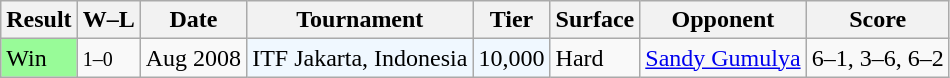<table class="sortable wikitable">
<tr>
<th>Result</th>
<th class="unsortable">W–L</th>
<th>Date</th>
<th>Tournament</th>
<th>Tier</th>
<th>Surface</th>
<th>Opponent</th>
<th class="unsortable">Score</th>
</tr>
<tr>
<td style="background:#98fb98;">Win</td>
<td><small>1–0</small></td>
<td>Aug 2008</td>
<td style="background:#f0f8ff;">ITF Jakarta, Indonesia</td>
<td style="background:#f0f8ff;">10,000</td>
<td>Hard</td>
<td> <a href='#'>Sandy Gumulya</a></td>
<td>6–1, 3–6, 6–2</td>
</tr>
</table>
